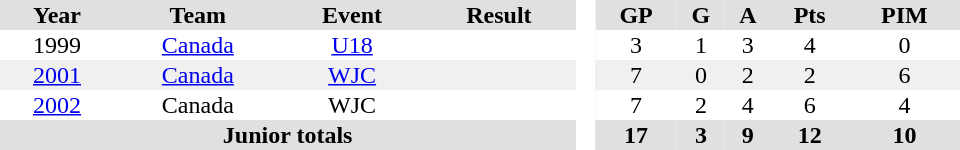<table border="0" cellpadding="1" cellspacing="0" style="text-align:center; width:40em">
<tr ALIGN="centre" bgcolor="#e0e0e0">
<th>Year</th>
<th>Team</th>
<th>Event</th>
<th>Result</th>
<th rowspan="99" bgcolor="#ffffff"> </th>
<th>GP</th>
<th>G</th>
<th>A</th>
<th>Pts</th>
<th>PIM</th>
</tr>
<tr>
<td>1999</td>
<td><a href='#'>Canada</a></td>
<td><a href='#'>U18</a></td>
<td></td>
<td>3</td>
<td>1</td>
<td>3</td>
<td>4</td>
<td>0</td>
</tr>
<tr bgcolor="#f0f0f0">
<td><a href='#'>2001</a></td>
<td><a href='#'>Canada</a></td>
<td><a href='#'>WJC</a></td>
<td></td>
<td>7</td>
<td>0</td>
<td>2</td>
<td>2</td>
<td>6</td>
</tr>
<tr>
<td><a href='#'>2002</a></td>
<td>Canada</td>
<td>WJC</td>
<td></td>
<td>7</td>
<td>2</td>
<td>4</td>
<td>6</td>
<td>4</td>
</tr>
<tr bgcolor="#e0e0e0">
<th colspan="4">Junior totals</th>
<th>17</th>
<th>3</th>
<th>9</th>
<th>12</th>
<th>10</th>
</tr>
</table>
